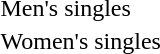<table>
<tr>
<td>Men's singles<br></td>
<td></td>
<td></td>
<td></td>
</tr>
<tr>
<td>Women's singles<br></td>
<td></td>
<td></td>
<td></td>
</tr>
</table>
